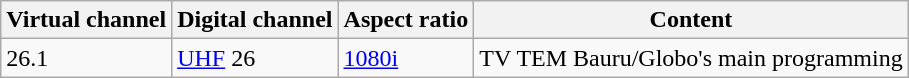<table class = "wikitable">
<tr>
<th>Virtual channel</th>
<th>Digital channel</th>
<th>Aspect ratio</th>
<th>Content</th>
</tr>
<tr>
<td>26.1</td>
<td><a href='#'>UHF</a> 26</td>
<td><a href='#'>1080i</a></td>
<td>TV TEM Bauru/Globo's main programming</td>
</tr>
</table>
